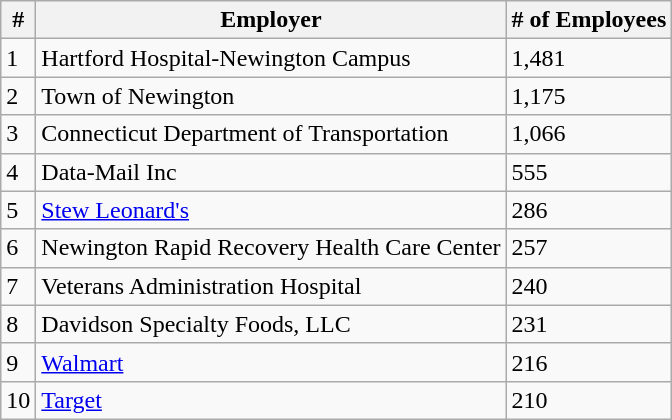<table class="wikitable">
<tr>
<th>#</th>
<th>Employer</th>
<th># of Employees</th>
</tr>
<tr>
<td>1</td>
<td>Hartford Hospital-Newington Campus</td>
<td>1,481</td>
</tr>
<tr>
<td>2</td>
<td>Town of Newington</td>
<td>1,175</td>
</tr>
<tr>
<td>3</td>
<td>Connecticut Department of Transportation</td>
<td>1,066</td>
</tr>
<tr>
<td>4</td>
<td>Data-Mail Inc</td>
<td>555</td>
</tr>
<tr>
<td>5</td>
<td><a href='#'>Stew Leonard's</a></td>
<td>286</td>
</tr>
<tr>
<td>6</td>
<td>Newington Rapid Recovery Health Care Center</td>
<td>257</td>
</tr>
<tr>
<td>7</td>
<td>Veterans Administration Hospital</td>
<td>240</td>
</tr>
<tr>
<td>8</td>
<td>Davidson Specialty Foods, LLC</td>
<td>231</td>
</tr>
<tr>
<td>9</td>
<td><a href='#'>Walmart</a></td>
<td>216</td>
</tr>
<tr>
<td>10</td>
<td><a href='#'>Target</a></td>
<td>210</td>
</tr>
</table>
